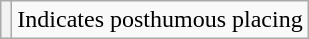<table class="wikitable plainrowheaders">
<tr>
<th scope=row style="text-align:center"></th>
<td>Indicates posthumous placing</td>
</tr>
</table>
